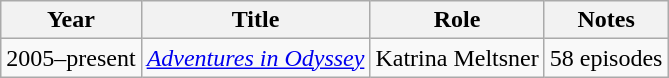<table class="wikitable">
<tr>
<th>Year</th>
<th>Title</th>
<th>Role</th>
<th>Notes</th>
</tr>
<tr>
<td>2005–present</td>
<td><em><a href='#'>Adventures in Odyssey</a></em></td>
<td>Katrina Meltsner</td>
<td>58 episodes</td>
</tr>
</table>
